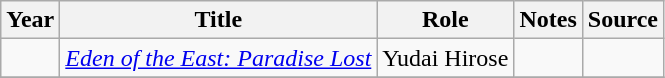<table class="wikitable sortable plainrowheaders">
<tr>
<th>Year</th>
<th>Title</th>
<th>Role</th>
<th class="unsortable">Notes</th>
<th class="unsortable">Source</th>
</tr>
<tr>
<td></td>
<td><em><a href='#'>Eden of the East: Paradise Lost</a></em></td>
<td>Yudai Hirose</td>
<td></td>
<td></td>
</tr>
<tr>
</tr>
</table>
